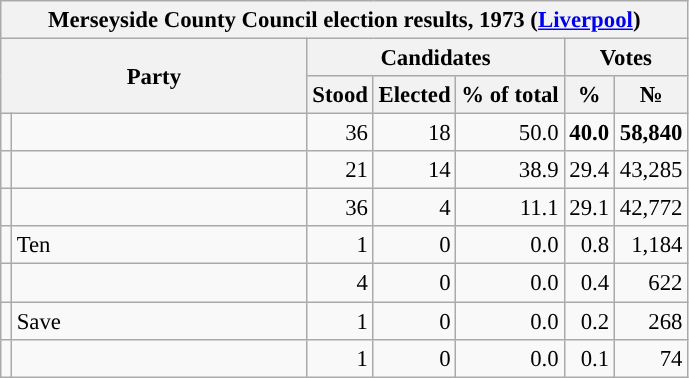<table class="wikitable" style="font-size:95%">
<tr>
<th colspan="16" style="background-color:#f2f2f2">Merseyside County Council election results, 1973 (<a href='#'>Liverpool</a>)</th>
</tr>
<tr style="vertical-align:center;">
<th colspan="2" rowspan="2">Party</th>
<th colspan="3" style="width: 30px">Candidates</th>
<th colspan="2" style="width: 30px">Votes</th>
</tr>
<tr>
<th>Stood</th>
<th>Elected</th>
<th>% of total</th>
<th>%</th>
<th>№</th>
</tr>
<tr>
<td style="background-color: "></td>
<td style="width: 190px"><a href='#'></a></td>
<td style="text-align:right; ">36</td>
<td style="text-align:right; ">18</td>
<td style="text-align:right; ">50.0</td>
<td style="text-align:right; "><strong>40.0</strong></td>
<td style="text-align:right; "><strong>58,840</strong></td>
</tr>
<tr>
<td style="background-color: "></td>
<td style="width: 190px"><a href='#'></a></td>
<td style="text-align:right; ">21</td>
<td style="text-align:right; ">14</td>
<td style="text-align:right; ">38.9</td>
<td style="text-align:right; ">29.4</td>
<td style="text-align:right; ">43,285</td>
</tr>
<tr>
<td style="background-color: "></td>
<td style="width: 190px"><a href='#'></a></td>
<td style="text-align:right; ">36</td>
<td style="text-align:right; ">4</td>
<td style="text-align:right; ">11.1</td>
<td style="text-align:right; ">29.1</td>
<td style="text-align:right; ">42,772</td>
</tr>
<tr>
<td style="background-color: "></td>
<td style="width: 190px">Ten</td>
<td style="text-align:right; ">1</td>
<td style="text-align:right; ">0</td>
<td style="text-align:right; ">0.0</td>
<td style="text-align:right; ">0.8</td>
<td style="text-align:right; ">1,184</td>
</tr>
<tr>
<td style="background-color: "></td>
<td style="width: 190px"><a href='#'></a></td>
<td style="text-align:right; ">4</td>
<td style="text-align:right; ">0</td>
<td style="text-align:right; ">0.0</td>
<td style="text-align:right; ">0.4</td>
<td style="text-align:right; ">622</td>
</tr>
<tr>
<td style="background-color: "></td>
<td style="width: 190px">Save</td>
<td style="text-align:right; ">1</td>
<td style="text-align:right; ">0</td>
<td style="text-align:right; ">0.0</td>
<td style="text-align:right; ">0.2</td>
<td style="text-align:right; ">268</td>
</tr>
<tr>
<td style="background-color: "></td>
<td style="width: 190px"><a href='#'></a></td>
<td style="text-align:right; ">1</td>
<td style="text-align:right; ">0</td>
<td style="text-align:right; ">0.0</td>
<td style="text-align:right; ">0.1</td>
<td style="text-align:right; ">74</td>
</tr>
</table>
